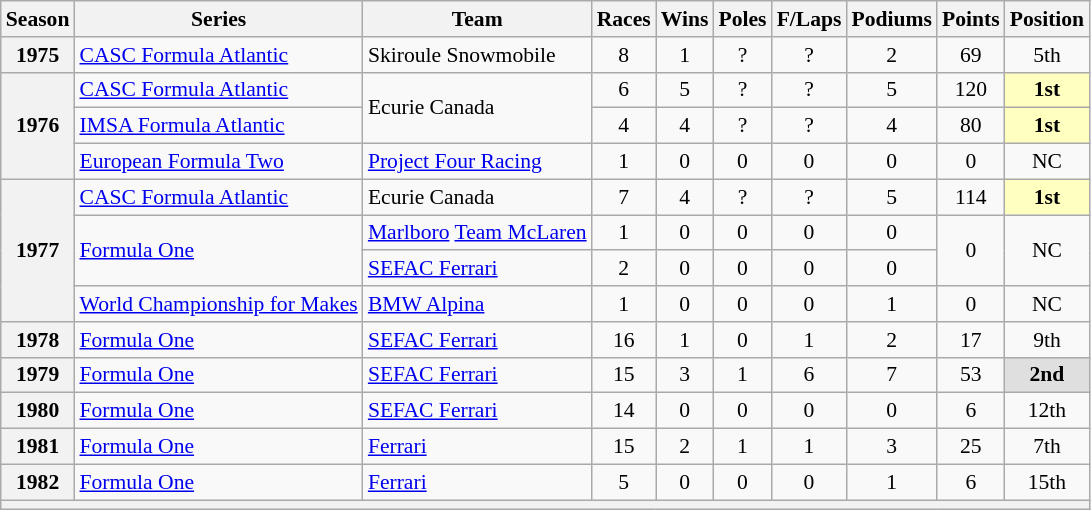<table class="wikitable" style="font-size: 90%; text-align:center">
<tr>
<th>Season</th>
<th>Series</th>
<th>Team</th>
<th>Races</th>
<th>Wins</th>
<th>Poles</th>
<th>F/Laps</th>
<th>Podiums</th>
<th>Points</th>
<th>Position</th>
</tr>
<tr>
<th>1975</th>
<td align=left><a href='#'>CASC Formula Atlantic</a></td>
<td align=left>Skiroule Snowmobile</td>
<td>8</td>
<td>1</td>
<td>?</td>
<td>?</td>
<td>2</td>
<td>69</td>
<td>5th</td>
</tr>
<tr>
<th rowspan=3>1976</th>
<td align=left><a href='#'>CASC Formula Atlantic</a></td>
<td rowspan="2" style="text-align:left">Ecurie Canada</td>
<td>6</td>
<td>5</td>
<td>?</td>
<td>?</td>
<td>5</td>
<td>120</td>
<td style="background:#FFFFBF"><strong>1st</strong></td>
</tr>
<tr>
<td align=left><a href='#'>IMSA Formula Atlantic</a></td>
<td>4</td>
<td>4</td>
<td>?</td>
<td>?</td>
<td>4</td>
<td>80</td>
<td style="background:#FFFFBF"><strong>1st</strong></td>
</tr>
<tr>
<td align=left><a href='#'>European Formula Two</a></td>
<td align=left><a href='#'>Project Four Racing</a></td>
<td>1</td>
<td>0</td>
<td>0</td>
<td>0</td>
<td>0</td>
<td>0</td>
<td>NC</td>
</tr>
<tr>
<th rowspan=4>1977</th>
<td align=left><a href='#'>CASC Formula Atlantic</a></td>
<td align=left>Ecurie Canada</td>
<td>7</td>
<td>4</td>
<td>?</td>
<td>?</td>
<td>5</td>
<td>114</td>
<td style="background:#FFFFBF"><strong>1st</strong></td>
</tr>
<tr>
<td rowspan="2" style="text-align:left"><a href='#'>Formula One</a></td>
<td align=left nowrap><a href='#'>Marlboro</a> <a href='#'>Team McLaren</a></td>
<td>1</td>
<td>0</td>
<td>0</td>
<td>0</td>
<td>0</td>
<td rowspan=2>0</td>
<td rowspan=2>NC</td>
</tr>
<tr>
<td align=left><a href='#'>SEFAC Ferrari</a></td>
<td>2</td>
<td>0</td>
<td>0</td>
<td>0</td>
<td>0</td>
</tr>
<tr>
<td nowrap><a href='#'>World Championship for Makes</a></td>
<td align=left><a href='#'>BMW Alpina</a></td>
<td>1</td>
<td>0</td>
<td>0</td>
<td>0</td>
<td>1</td>
<td>0</td>
<td>NC</td>
</tr>
<tr>
<th>1978</th>
<td align=left><a href='#'>Formula One</a></td>
<td align=left><a href='#'>SEFAC Ferrari</a></td>
<td>16</td>
<td>1</td>
<td>0</td>
<td>1</td>
<td>2</td>
<td>17</td>
<td>9th</td>
</tr>
<tr>
<th>1979</th>
<td align=left><a href='#'>Formula One</a></td>
<td align=left><a href='#'>SEFAC Ferrari</a></td>
<td>15</td>
<td>3</td>
<td>1</td>
<td>6</td>
<td>7</td>
<td>53</td>
<td style="background:#DFDFDF"><strong>2nd</strong></td>
</tr>
<tr>
<th>1980</th>
<td align=left><a href='#'>Formula One</a></td>
<td align=left><a href='#'>SEFAC Ferrari</a></td>
<td>14</td>
<td>0</td>
<td>0</td>
<td>0</td>
<td>0</td>
<td>6</td>
<td>12th</td>
</tr>
<tr>
<th>1981</th>
<td align=left><a href='#'>Formula One</a></td>
<td align=left><a href='#'>Ferrari</a></td>
<td>15</td>
<td>2</td>
<td>1</td>
<td>1</td>
<td>3</td>
<td>25</td>
<td>7th</td>
</tr>
<tr>
<th>1982</th>
<td align=left><a href='#'>Formula One</a></td>
<td align=left><a href='#'>Ferrari</a></td>
<td>5</td>
<td>0</td>
<td>0</td>
<td>0</td>
<td>1</td>
<td>6</td>
<td>15th</td>
</tr>
<tr>
<th colspan="10"></th>
</tr>
</table>
